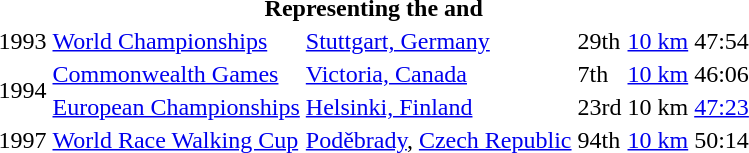<table>
<tr>
<th colspan="6">Representing the  and </th>
</tr>
<tr>
<td>1993</td>
<td><a href='#'>World Championships</a></td>
<td><a href='#'>Stuttgart, Germany</a></td>
<td>29th</td>
<td><a href='#'>10 km</a></td>
<td>47:54</td>
</tr>
<tr>
<td rowspan=2>1994</td>
<td><a href='#'>Commonwealth Games</a></td>
<td><a href='#'>Victoria, Canada</a></td>
<td>7th</td>
<td><a href='#'>10 km</a></td>
<td>46:06</td>
</tr>
<tr>
<td><a href='#'>European Championships</a></td>
<td><a href='#'>Helsinki, Finland</a></td>
<td>23rd</td>
<td>10 km</td>
<td><a href='#'>47:23</a></td>
</tr>
<tr>
<td>1997</td>
<td><a href='#'>World Race Walking Cup</a></td>
<td><a href='#'>Poděbrady</a>, <a href='#'>Czech Republic</a></td>
<td>94th</td>
<td><a href='#'>10 km</a></td>
<td>50:14</td>
</tr>
</table>
